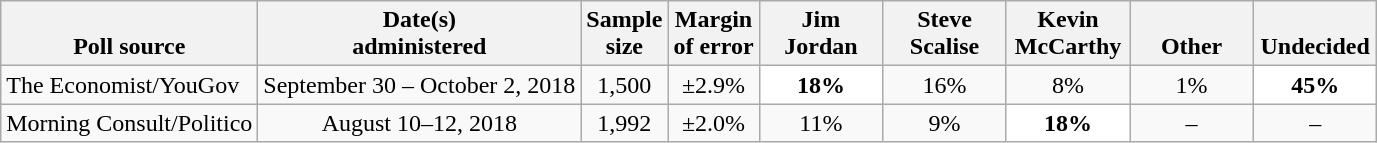<table class="wikitable">
<tr valign=bottom>
<th>Poll source</th>
<th>Date(s)<br>administered</th>
<th>Sample<br>size</th>
<th>Margin<br>of error</th>
<th style="width:75px;">Jim<br>Jordan</th>
<th style="width:75px;">Steve<br>Scalise</th>
<th style="width:75px;">Kevin<br>McCarthy</th>
<th style="width:75px;">Other</th>
<th style="width:75px;">Undecided</th>
</tr>
<tr>
<td>The Economist/YouGov</td>
<td align=center>September 30 – October 2, 2018</td>
<td align=center>1,500</td>
<td align=center>±2.9%</td>
<td align=center style="background:#fff"><strong>18%</strong></td>
<td align=center>16%</td>
<td align=center>8%</td>
<td align=center>1%</td>
<td align=center style="background:#fff"><strong>45%</strong></td>
</tr>
<tr>
<td>Morning Consult/Politico</td>
<td align=center>August 10–12, 2018</td>
<td align=center>1,992</td>
<td align=center>±2.0%</td>
<td align=center>11%</td>
<td align=center>9%</td>
<td align=center style="background:#fff"><strong>18%</strong></td>
<td align=center>–</td>
<td align=center>–</td>
</tr>
</table>
